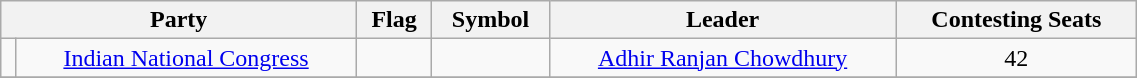<table class="wikitable" width="60%" style="text-align:center">
<tr>
<th colspan="2">Party</th>
<th>Flag</th>
<th>Symbol</th>
<th>Leader</th>
<th>Contesting Seats</th>
</tr>
<tr>
<td></td>
<td><a href='#'>Indian National Congress</a></td>
<td></td>
<td></td>
<td><a href='#'>Adhir Ranjan Chowdhury</a></td>
<td>42</td>
</tr>
<tr>
</tr>
</table>
